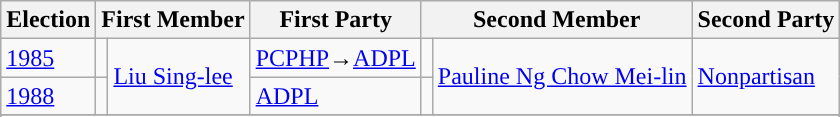<table class="wikitable">
<tr>
<th>Election</th>
<th colspan="2">First Member</th>
<th>First Party</th>
<th colspan="2">Second Member</th>
<th>Second Party</th>
</tr>
<tr>
<td><a href='#'>1985</a></td>
<td style="background-color:"></td>
<td rowspan=2><a href='#'>Liu Sing-lee</a></td>
<td><a href='#'>PCPHP</a>→<a href='#'>ADPL</a></td>
<td style="background-color: "></td>
<td rowspan=2><a href='#'>Pauline Ng Chow Mei-lin</a></td>
<td rowspan=2><a href='#'>Nonpartisan</a></td>
</tr>
<tr>
<td><a href='#'>1988</a></td>
<td style="background-color:"></td>
<td><a href='#'>ADPL</a></td>
<td style="background-color: "></td>
</tr>
<tr>
</tr>
<tr>
</tr>
</table>
